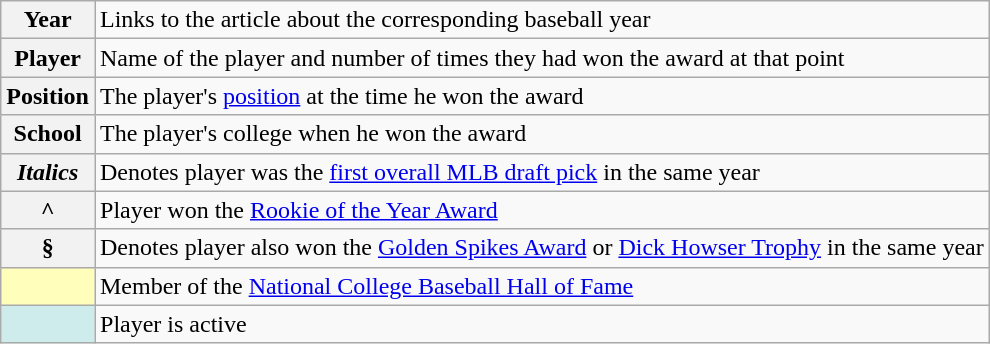<table class="wikitable plainrowheaders">
<tr>
<th scope="row" style="text-align:center"><strong>Year</strong></th>
<td>Links to the article about the corresponding baseball year</td>
</tr>
<tr>
<th scope="row" style="text-align:center"><strong>Player </strong></th>
<td>Name of the player and number of times they had won the award at that point</td>
</tr>
<tr>
<th scope="row" style="text-align:center"><strong>Position</strong></th>
<td>The player's <a href='#'>position</a> at the time he won the award</td>
</tr>
<tr>
<th scope="row" style="text-align:center"><strong>School</strong></th>
<td>The player's college when he won the award</td>
</tr>
<tr>
<th scope="row" style="text-align:center"><strong><em>Italics</em></strong></th>
<td>Denotes player was the <a href='#'>first overall MLB draft pick</a> in the same year</td>
</tr>
<tr>
<th scope="row" style="text-align:center">^</th>
<td>Player won the <a href='#'>Rookie of the Year Award</a></td>
</tr>
<tr>
<th scope="row" style="text-align:center">§</th>
<td>Denotes player also won the <a href='#'>Golden Spikes Award</a> or <a href='#'>Dick Howser Trophy</a> in the same year</td>
</tr>
<tr>
<th scope="row" style="text-align:center; background:#ffb;"></th>
<td>Member of the <a href='#'>National College Baseball Hall of Fame</a></td>
</tr>
<tr>
<th scope="row" style="text-align:center; background:#cfecec;"></th>
<td>Player is active</td>
</tr>
</table>
